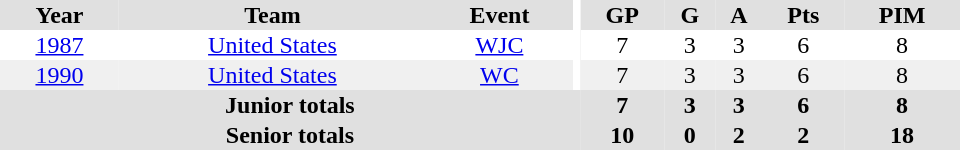<table border="0" cellpadding="1" cellspacing="0" ID="Table3" style="text-align:center; width:40em">
<tr bgcolor="#e0e0e0">
<th>Year</th>
<th>Team</th>
<th>Event</th>
<th rowspan="102" bgcolor="#ffffff"></th>
<th>GP</th>
<th>G</th>
<th>A</th>
<th>Pts</th>
<th>PIM</th>
</tr>
<tr>
<td><a href='#'>1987</a></td>
<td><a href='#'>United States</a></td>
<td><a href='#'>WJC</a></td>
<td>7</td>
<td>3</td>
<td>3</td>
<td>6</td>
<td>8</td>
</tr>
<tr bgcolor="#f0f0f0">
<td><a href='#'>1990</a></td>
<td><a href='#'>United States</a></td>
<td><a href='#'>WC</a></td>
<td>7</td>
<td>3</td>
<td>3</td>
<td>6</td>
<td>8</td>
</tr>
<tr bgcolor="#e0e0e0">
<th colspan="4">Junior totals</th>
<th>7</th>
<th>3</th>
<th>3</th>
<th>6</th>
<th>8</th>
</tr>
<tr bgcolor="#e0e0e0">
<th colspan="4">Senior totals</th>
<th>10</th>
<th>0</th>
<th>2</th>
<th>2</th>
<th>18</th>
</tr>
</table>
